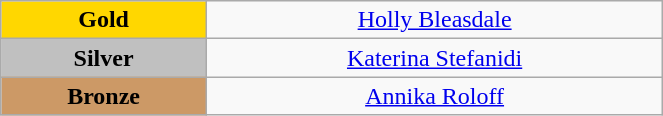<table class="wikitable" style="text-align:center; " width="35%">
<tr>
<td bgcolor="gold"><strong>Gold</strong></td>
<td><a href='#'>Holly Bleasdale</a><br>  <small><em></em></small></td>
</tr>
<tr>
<td bgcolor="silver"><strong>Silver</strong></td>
<td><a href='#'>Katerina Stefanidi</a><br>  <small><em></em></small></td>
</tr>
<tr>
<td bgcolor="CC9966"><strong>Bronze</strong></td>
<td><a href='#'>Annika Roloff</a><br>  <small><em></em></small></td>
</tr>
</table>
